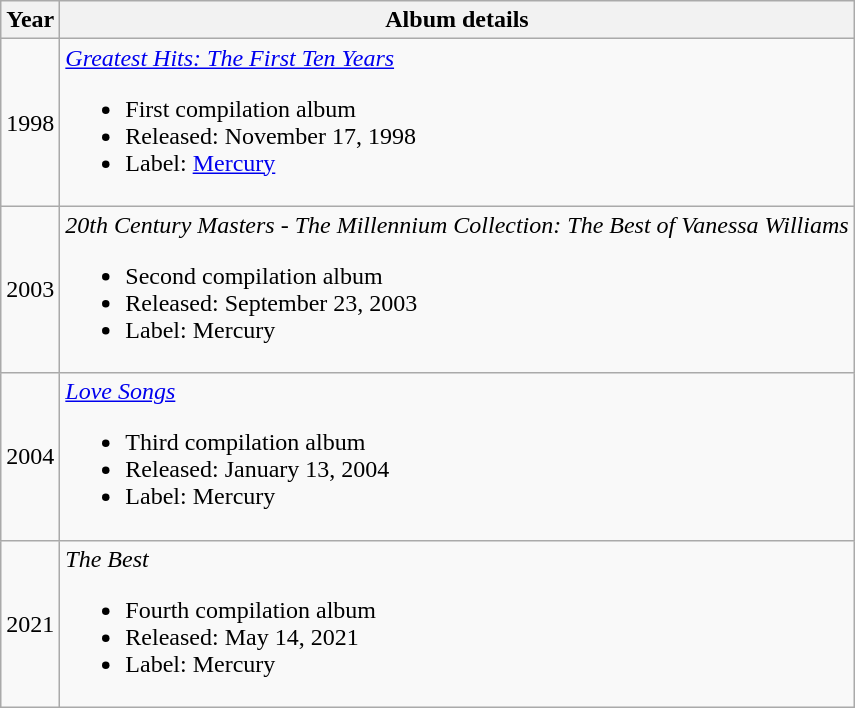<table class="wikitable plainrowheaders" style="text-align:center;">
<tr>
<th>Year</th>
<th>Album details</th>
</tr>
<tr>
<td>1998</td>
<td align="left"><em><a href='#'>Greatest Hits: The First Ten Years</a></em><br><ul><li>First compilation album</li><li>Released: November 17, 1998</li><li>Label: <a href='#'>Mercury</a></li></ul></td>
</tr>
<tr>
<td>2003</td>
<td align="left"><em>20th Century Masters - The Millennium Collection: The Best of Vanessa Williams</em><br><ul><li>Second compilation album</li><li>Released: September 23, 2003</li><li>Label: Mercury</li></ul></td>
</tr>
<tr>
<td>2004</td>
<td align="left"><em><a href='#'>Love Songs</a></em><br><ul><li>Third compilation album</li><li>Released: January 13, 2004</li><li>Label: Mercury</li></ul></td>
</tr>
<tr>
<td>2021</td>
<td align="left"><em>The Best</em><br><ul><li>Fourth compilation album</li><li>Released: May 14, 2021</li><li>Label: Mercury</li></ul></td>
</tr>
</table>
